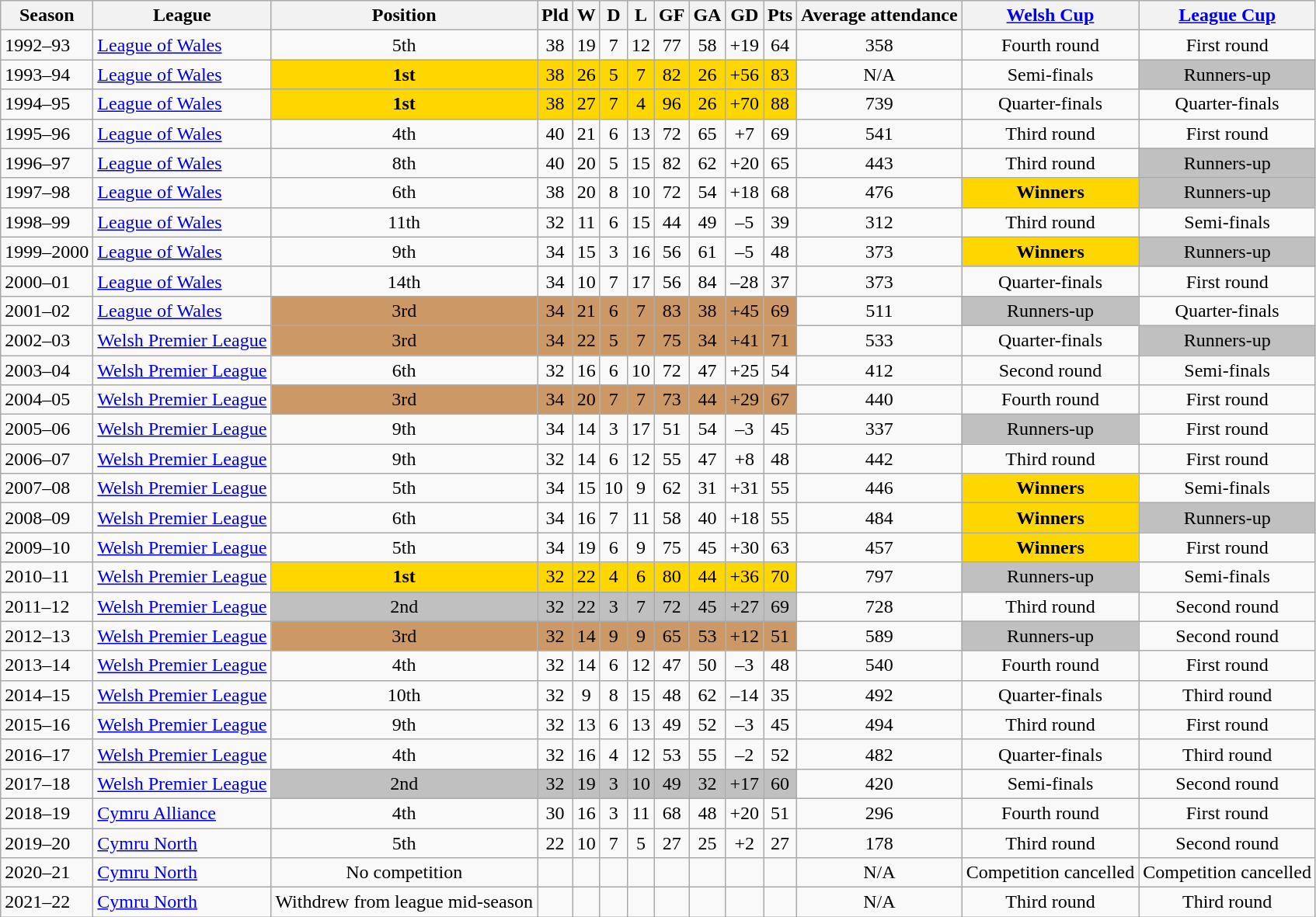<table class="wikitable sortable">
<tr>
<th>Season</th>
<th>League</th>
<th>Position</th>
<th>Pld</th>
<th>W</th>
<th>D</th>
<th>L</th>
<th>GF</th>
<th>GA</th>
<th>GD</th>
<th>Pts</th>
<th>Average attendance</th>
<th><a href='#'>Welsh Cup</a></th>
<th><a href='#'>League Cup</a></th>
</tr>
<tr>
<td>1992–93</td>
<td><a href='#'>League of Wales</a></td>
<td style="text-align:center">5th</td>
<td style="text-align:center">38</td>
<td style="text-align:center">19</td>
<td style="text-align:center">7</td>
<td style="text-align:center">12</td>
<td style="text-align:center">77</td>
<td style="text-align:center">58</td>
<td style="text-align:center">+19</td>
<td style="text-align:center">64</td>
<td style="text-align:center">358</td>
<td style="text-align:center">Fourth round</td>
<td style="text-align:center">First round</td>
</tr>
<tr>
<td>1993–94</td>
<td><a href='#'>League of Wales</a></td>
<td style="background:gold; text-align:center"><strong>1st</strong></td>
<td style="background:gold; text-align:center">38</td>
<td style="background:gold; text-align:center">26</td>
<td style="background:gold; text-align:center">5</td>
<td style="background:gold; text-align:center">7</td>
<td style="background:gold; text-align:center">82</td>
<td style="background:gold; text-align:center">26</td>
<td style="background:gold; text-align:center">+56</td>
<td style="background:gold; text-align:center">83</td>
<td style="text-align:center">N/A</td>
<td style="text-align:center">Semi-finals</td>
<td style="text-align:center; background:silver">Runners-up</td>
</tr>
<tr>
<td>1994–95</td>
<td><a href='#'>League of Wales</a></td>
<td style="background:gold; text-align:center"><strong>1st</strong></td>
<td style="background:gold; text-align:center">38</td>
<td style="background:gold; text-align:center">27</td>
<td style="background:gold; text-align:center">7</td>
<td style="background:gold; text-align:center">4</td>
<td style="background:gold; text-align:center">96</td>
<td style="background:gold; text-align:center">26</td>
<td style="background:gold; text-align:center">+70</td>
<td style="background:gold; text-align:center">88</td>
<td style="text-align:center">739</td>
<td style="text-align:center">Quarter-finals</td>
<td style="text-align:center">Quarter-finals</td>
</tr>
<tr>
<td>1995–96</td>
<td><a href='#'>League of Wales</a></td>
<td style="text-align:center">4th</td>
<td style="text-align:center">40</td>
<td style="text-align:center">21</td>
<td style="text-align:center">6</td>
<td style="text-align:center">13</td>
<td style="text-align:center">72</td>
<td style="text-align:center">65</td>
<td style="text-align:center">+7</td>
<td style="text-align:center">69</td>
<td style="text-align:center">541</td>
<td style="text-align:center">Third round</td>
<td style="text-align:center">First round</td>
</tr>
<tr>
<td>1996–97</td>
<td><a href='#'>League of Wales</a></td>
<td style="text-align:center">8th</td>
<td style="text-align:center">40</td>
<td style="text-align:center">20</td>
<td style="text-align:center">5</td>
<td style="text-align:center">15</td>
<td style="text-align:center">82</td>
<td style="text-align:center">62</td>
<td style="text-align:center">+20</td>
<td style="text-align:center">65</td>
<td style="text-align:center">443</td>
<td style="text-align:center">Third round</td>
<td style="text-align:center; background:silver">Runners-up</td>
</tr>
<tr>
<td>1997–98</td>
<td><a href='#'>League of Wales</a></td>
<td style="text-align:center">6th</td>
<td style="text-align:center">38</td>
<td style="text-align:center">20</td>
<td style="text-align:center">8</td>
<td style="text-align:center">10</td>
<td style="text-align:center">72</td>
<td style="text-align:center">54</td>
<td style="text-align:center">+18</td>
<td style="text-align:center">68</td>
<td style="text-align:center">476</td>
<td style="background:gold; text-align:center"><strong>Winners</strong></td>
<td style="text-align:center; background:silver">Runners-up</td>
</tr>
<tr>
<td>1998–99</td>
<td><a href='#'>League of Wales</a></td>
<td style="text-align:center">11th</td>
<td style="text-align:center">32</td>
<td style="text-align:center">11</td>
<td style="text-align:center">6</td>
<td style="text-align:center">15</td>
<td style="text-align:center">44</td>
<td style="text-align:center">49</td>
<td style="text-align:center">–5</td>
<td style="text-align:center">39</td>
<td style="text-align:center">312</td>
<td style="text-align:center">Third round</td>
<td style="text-align:center">Semi-finals</td>
</tr>
<tr>
<td>1999–2000</td>
<td><a href='#'>League of Wales</a></td>
<td style="text-align:center">9th</td>
<td style="text-align:center">34</td>
<td style="text-align:center">15</td>
<td style="text-align:center">3</td>
<td style="text-align:center">16</td>
<td style="text-align:center">56</td>
<td style="text-align:center">61</td>
<td style="text-align:center">–5</td>
<td style="text-align:center">48</td>
<td style="text-align:center">373</td>
<td style="text-align:center; background:gold;"><strong>Winners</strong></td>
<td style="text-align:center; background:silver">Runners-up</td>
</tr>
<tr>
<td>2000–01</td>
<td><a href='#'>League of Wales</a></td>
<td style="text-align:center">14th</td>
<td style="text-align:center">34</td>
<td style="text-align:center">10</td>
<td style="text-align:center">7</td>
<td style="text-align:center">17</td>
<td style="text-align:center">56</td>
<td style="text-align:center">84</td>
<td style="text-align:center">–28</td>
<td style="text-align:center">37</td>
<td style="text-align:center">373</td>
<td style="text-align:center">Quarter-finals</td>
<td style="text-align:center">First round</td>
</tr>
<tr>
<td>2001–02</td>
<td><a href='#'>League of Wales</a></td>
<td style="background:#c96; text-align:center">3rd</td>
<td style="background:#c96; text-align:center">34</td>
<td style="background:#c96; text-align:center">21</td>
<td style="background:#c96; text-align:center">6</td>
<td style="background:#c96; text-align:center">7</td>
<td style="background:#c96; text-align:center">83</td>
<td style="background:#c96; text-align:center">38</td>
<td style="background:#c96; text-align:center">+45</td>
<td style="background:#c96; text-align:center">69</td>
<td style="text-align:center">511</td>
<td style="text-align:center; background:silver">Runners-up</td>
<td style="text-align:center">Quarter-finals</td>
</tr>
<tr>
<td>2002–03</td>
<td><a href='#'>Welsh Premier League</a></td>
<td style="background:#c96; text-align:center">3rd</td>
<td style="background:#c96; text-align:center">34</td>
<td style="background:#c96; text-align:center">22</td>
<td style="background:#c96; text-align:center">5</td>
<td style="background:#c96; text-align:center">7</td>
<td style="background:#c96; text-align:center">75</td>
<td style="background:#c96; text-align:center">34</td>
<td style="background:#c96; text-align:center">+41</td>
<td style="background:#c96; text-align:center">71</td>
<td style="text-align:center">533</td>
<td style="text-align:center">Quarter-finals</td>
<td style="text-align:center; background:silver">Runners-up</td>
</tr>
<tr>
<td>2003–04</td>
<td><a href='#'>Welsh Premier League</a></td>
<td style="text-align:center">6th</td>
<td style="text-align:center">32</td>
<td style="text-align:center">16</td>
<td style="text-align:center">6</td>
<td style="text-align:center">10</td>
<td style="text-align:center">72</td>
<td style="text-align:center">47</td>
<td style="text-align:center">+25</td>
<td style="text-align:center">54</td>
<td style="text-align:center">412</td>
<td style="text-align:center">Second round</td>
<td style="text-align:center">Semi-finals</td>
</tr>
<tr>
<td>2004–05</td>
<td><a href='#'>Welsh Premier League</a></td>
<td style="background:#c96; text-align:center">3rd</td>
<td style="background:#c96; text-align:center">34</td>
<td style="background:#c96; text-align:center">20</td>
<td style="background:#c96; text-align:center">7</td>
<td style="background:#c96; text-align:center">7</td>
<td style="background:#c96; text-align:center">73</td>
<td style="background:#c96; text-align:center">44</td>
<td style="background:#c96; text-align:center">+29</td>
<td style="background:#c96; text-align:center">67</td>
<td style="text-align:center">440</td>
<td style="text-align:center">Fourth round</td>
<td style="text-align:center">First round</td>
</tr>
<tr>
<td>2005–06</td>
<td><a href='#'>Welsh Premier League</a></td>
<td style="text-align:center">9th</td>
<td style="text-align:center">34</td>
<td style="text-align:center">14</td>
<td style="text-align:center">3</td>
<td style="text-align:center">17</td>
<td style="text-align:center">51</td>
<td style="text-align:center">54</td>
<td style="text-align:center">–3</td>
<td style="text-align:center">45</td>
<td style="text-align:center">337</td>
<td style="text-align:center; background:silver">Runners-up</td>
<td style="text-align:center">First round</td>
</tr>
<tr>
<td>2006–07</td>
<td><a href='#'>Welsh Premier League</a></td>
<td style="text-align:center">9th</td>
<td style="text-align:center">32</td>
<td style="text-align:center">14</td>
<td style="text-align:center">6</td>
<td style="text-align:center">12</td>
<td style="text-align:center">55</td>
<td style="text-align:center">47</td>
<td style="text-align:center">+8</td>
<td style="text-align:center">48</td>
<td style="text-align:center">442</td>
<td style="text-align:center">Third round</td>
<td style="text-align:center">First round</td>
</tr>
<tr>
<td>2007–08</td>
<td><a href='#'>Welsh Premier League</a></td>
<td style="text-align:center">5th</td>
<td style="text-align:center">34</td>
<td style="text-align:center">15</td>
<td style="text-align:center">10</td>
<td style="text-align:center">9</td>
<td style="text-align:center">62</td>
<td style="text-align:center">31</td>
<td style="text-align:center">+31</td>
<td style="text-align:center">55</td>
<td style="text-align:center">446</td>
<td style="text-align:center; background:gold"><strong>Winners</strong></td>
<td style="text-align:center">Semi-finals</td>
</tr>
<tr>
<td>2008–09</td>
<td><a href='#'>Welsh Premier League</a></td>
<td style="text-align:center">6th</td>
<td style="text-align:center">34</td>
<td style="text-align:center">16</td>
<td style="text-align:center">7</td>
<td style="text-align:center">11</td>
<td style="text-align:center">58</td>
<td style="text-align:center">40</td>
<td style="text-align:center">+18</td>
<td style="text-align:center">55</td>
<td style="text-align:center">484</td>
<td style="text-align:center; background:gold"><strong>Winners</strong></td>
<td style="text-align:center; background:silver">Runners-up</td>
</tr>
<tr>
<td>2009–10</td>
<td><a href='#'>Welsh Premier League</a></td>
<td style="text-align:center">5th</td>
<td style="text-align:center">34</td>
<td style="text-align:center">19</td>
<td style="text-align:center">6</td>
<td style="text-align:center">9</td>
<td style="text-align:center">75</td>
<td style="text-align:center">45</td>
<td style="text-align:center">+30</td>
<td style="text-align:center">63</td>
<td style="text-align:center">457</td>
<td style="text-align:center; background:gold"><strong>Winners</strong></td>
<td style="text-align:center">First round</td>
</tr>
<tr>
<td>2010–11</td>
<td><a href='#'>Welsh Premier League</a></td>
<td style="background:gold; text-align:center"><strong>1st</strong></td>
<td style="background:gold; text-align:center">32</td>
<td style="background:gold; text-align:center">22</td>
<td style="background:gold; text-align:center">4</td>
<td style="background:gold; text-align:center">6</td>
<td style="background:gold; text-align:center">80</td>
<td style="background:gold; text-align:center">44</td>
<td style="background:gold; text-align:center">+36</td>
<td style="background:gold; text-align:center">70</td>
<td style="text-align:center">797</td>
<td style="text-align:center; background:silver">Runners-up</td>
<td style="text-align:center">Semi-finals</td>
</tr>
<tr>
<td>2011–12</td>
<td><a href='#'>Welsh Premier League</a></td>
<td style="background:silver; text-align:center">2nd</td>
<td style="background:silver; text-align:center">32</td>
<td style="background:silver; text-align:center">22</td>
<td style="background:silver; text-align:center">3</td>
<td style="background:silver; text-align:center">7</td>
<td style="background:silver; text-align:center">72</td>
<td style="background:silver; text-align:center">45</td>
<td style="background:silver; text-align:center">+27</td>
<td style="background:silver; text-align:center">69</td>
<td style="text-align:center">728</td>
<td style="text-align:center">Third round</td>
<td style="text-align:center">Second round</td>
</tr>
<tr>
<td>2012–13</td>
<td><a href='#'>Welsh Premier League</a></td>
<td style="background:#c96; text-align:center">3rd</td>
<td style="background:#c96; text-align:center">32</td>
<td style="background:#c96; text-align:center">14</td>
<td style="background:#c96; text-align:center">9</td>
<td style="background:#c96; text-align:center">9</td>
<td style="background:#c96; text-align:center">65</td>
<td style="background:#c96; text-align:center">53</td>
<td style="background:#c96; text-align:center">+12</td>
<td style="background:#c96; text-align:center">51</td>
<td style="text-align:center">589</td>
<td style="text-align:center; background:silver">Runners-up</td>
<td style="text-align:center">Second round</td>
</tr>
<tr>
<td>2013–14</td>
<td><a href='#'>Welsh Premier League</a></td>
<td style="text-align:center">4th</td>
<td style="text-align:center">32</td>
<td style="text-align:center">14</td>
<td style="text-align:center">6</td>
<td style="text-align:center">12</td>
<td style="text-align:center">47</td>
<td style="text-align:center">50</td>
<td style="text-align:center">–3</td>
<td style="text-align:center">48</td>
<td style="text-align:center">540</td>
<td style="text-align:center">Fourth round</td>
<td style="text-align:center">First round</td>
</tr>
<tr>
<td>2014–15</td>
<td><a href='#'>Welsh Premier League</a></td>
<td style="text-align:center">10th</td>
<td style="text-align:center">32</td>
<td style="text-align:center">9</td>
<td style="text-align:center">8</td>
<td style="text-align:center">15</td>
<td style="text-align:center">48</td>
<td style="text-align:center">62</td>
<td style="text-align:center">–14</td>
<td style="text-align:center">35</td>
<td style="text-align:center">492</td>
<td style="text-align:center">Quarter-finals</td>
<td style="text-align:center">Third round</td>
</tr>
<tr>
<td>2015–16</td>
<td><a href='#'>Welsh Premier League</a></td>
<td style="text-align:center">9th</td>
<td style="text-align:center">32</td>
<td style="text-align:center">13</td>
<td style="text-align:center">6</td>
<td style="text-align:center">13</td>
<td style="text-align:center">49</td>
<td style="text-align:center">52</td>
<td style="text-align:center">–3</td>
<td style="text-align:center">45</td>
<td style="text-align:center">494</td>
<td style="text-align:center">Third round</td>
<td style="text-align:center">First round</td>
</tr>
<tr>
<td>2016–17</td>
<td><a href='#'>Welsh Premier League</a></td>
<td style="text-align:center">4th</td>
<td style="text-align:center">32</td>
<td style="text-align:center">16</td>
<td style="text-align:center">4</td>
<td style="text-align:center">12</td>
<td style="text-align:center">53</td>
<td style="text-align:center">55</td>
<td style="text-align:center">–2</td>
<td style="text-align:center">52</td>
<td style="text-align:center">482</td>
<td style="text-align:center">Quarter-finals</td>
<td style="text-align:center">Third round</td>
</tr>
<tr>
<td>2017–18</td>
<td><a href='#'>Welsh Premier League</a></td>
<td style="background:silver; text-align:center">2nd</td>
<td style="background:silver; text-align:center">32</td>
<td style="background:silver; text-align:center">19</td>
<td style="background:silver; text-align:center">3</td>
<td style="background:silver; text-align:center">10</td>
<td style="background:silver; text-align:center">49</td>
<td style="background:silver; text-align:center">32</td>
<td style="background:silver; text-align:center">+17</td>
<td style="background:silver; text-align:center">60</td>
<td style="text-align:center">420</td>
<td style="text-align:center">Semi-finals</td>
<td style="text-align:center">Second round</td>
</tr>
<tr>
<td>2018–19</td>
<td><a href='#'>Cymru Alliance</a></td>
<td style="text-align:center">4th</td>
<td style="text-align:center">30</td>
<td style="text-align:center">16</td>
<td style="text-align:center">3</td>
<td style="text-align:center">11</td>
<td style="text-align:center">68</td>
<td style="text-align:center">48</td>
<td style="text-align:center">+20</td>
<td style="text-align:center">51</td>
<td style="text-align:center">296</td>
<td style="text-align:center">Fourth round</td>
<td style="text-align:center">First round</td>
</tr>
<tr>
<td>2019–20</td>
<td><a href='#'>Cymru North</a></td>
<td style="text-align:center">5th</td>
<td style="text-align:center">22</td>
<td style="text-align:center">10</td>
<td style="text-align:center">7</td>
<td style="text-align:center">5</td>
<td style="text-align:center">27</td>
<td style="text-align:center">25</td>
<td style="text-align:center">+2</td>
<td style="text-align:center">27</td>
<td style="text-align:center">178</td>
<td style="text-align:center">Third round</td>
<td style="text-align:center">Second round</td>
</tr>
<tr>
<td>2020–21</td>
<td><a href='#'>Cymru North</a></td>
<td style="text-align:center">No competition</td>
<td style="text-align:center"></td>
<td style="text-align:center"></td>
<td style="text-align:center"></td>
<td style="text-align:center"></td>
<td style="text-align:center"></td>
<td style="text-align:center"></td>
<td style="text-align:center"></td>
<td style="text-align:center"></td>
<td style="text-align:center">N/A</td>
<td style="text-align:center">Competition cancelled</td>
<td style="text-align:center">Competition cancelled</td>
</tr>
<tr>
<td>2021–22</td>
<td><a href='#'>Cymru North</a></td>
<td style="text-align:center">Withdrew from league mid-season</td>
<td style="text-align:center"></td>
<td style="text-align:center"></td>
<td style="text-align:center"></td>
<td style="text-align:center"></td>
<td style="text-align:center"></td>
<td style="text-align:center"></td>
<td style="text-align:center"></td>
<td style="text-align:center"></td>
<td style="text-align:center">N/A</td>
<td style="text-align:center">Third round</td>
<td style="text-align:center">Third round</td>
</tr>
</table>
